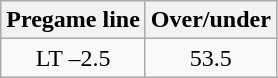<table class="wikitable">
<tr align="center">
<th style=>Pregame line</th>
<th style=>Over/under</th>
</tr>
<tr align="center">
<td>LT –2.5</td>
<td>53.5</td>
</tr>
</table>
